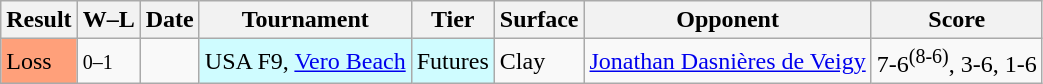<table class="sortable wikitable">
<tr>
<th>Result</th>
<th class="unsortable">W–L</th>
<th>Date</th>
<th>Tournament</th>
<th>Tier</th>
<th>Surface</th>
<th>Opponent</th>
<th class="unsortable">Score</th>
</tr>
<tr>
<td style="background:#ffa07a;">Loss</td>
<td><small>0–1</small></td>
<td></td>
<td style="background:#cffcff;">USA F9, <a href='#'>Vero Beach</a></td>
<td style="background:#cffcff;">Futures</td>
<td>Clay</td>
<td> <a href='#'>Jonathan Dasnières de Veigy</a></td>
<td>7-6<sup>(8-6)</sup>, 3-6, 1-6</td>
</tr>
</table>
